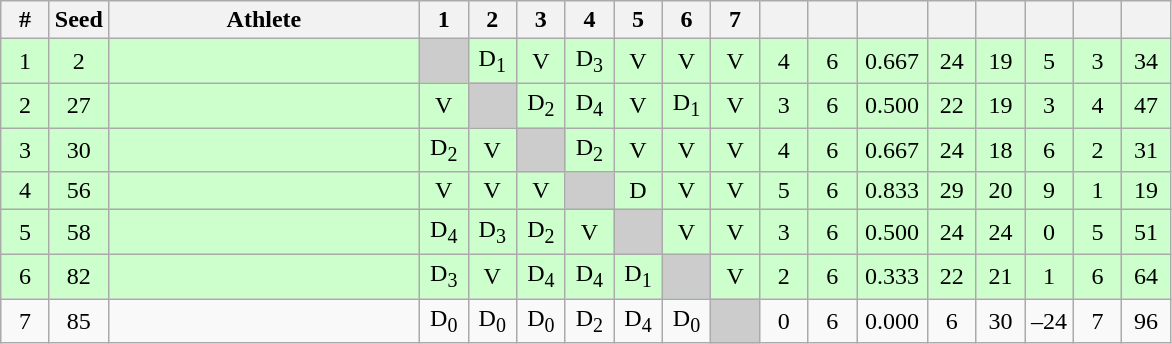<table class="wikitable" style="text-align:center">
<tr>
<th width="25">#</th>
<th width="25">Seed</th>
<th width="200">Athlete</th>
<th width="25">1</th>
<th width="25">2</th>
<th width="25">3</th>
<th width="25">4</th>
<th width="25">5</th>
<th width="25">6</th>
<th width="25">7</th>
<th width="25"></th>
<th width="25"></th>
<th width="40"></th>
<th width="25"></th>
<th width="25"></th>
<th width="25"></th>
<th width="25"></th>
<th width="25"></th>
</tr>
<tr bgcolor="ccffcc">
<td>1</td>
<td>2</td>
<td align=left></td>
<td bgcolor="#cccccc"></td>
<td>D<sub>1</sub></td>
<td>V</td>
<td>D<sub>3</sub></td>
<td>V</td>
<td>V</td>
<td>V</td>
<td>4</td>
<td>6</td>
<td>0.667</td>
<td>24</td>
<td>19</td>
<td>5</td>
<td>3</td>
<td>34</td>
</tr>
<tr bgcolor="ccffcc">
<td>2</td>
<td>27</td>
<td align=left></td>
<td>V</td>
<td bgcolor="#cccccc"></td>
<td>D<sub>2</sub></td>
<td>D<sub>4</sub></td>
<td>V</td>
<td>D<sub>1</sub></td>
<td>V</td>
<td>3</td>
<td>6</td>
<td>0.500</td>
<td>22</td>
<td>19</td>
<td>3</td>
<td>4</td>
<td>47</td>
</tr>
<tr bgcolor="ccffcc">
<td>3</td>
<td>30</td>
<td align=left></td>
<td>D<sub>2</sub></td>
<td>V</td>
<td bgcolor="#cccccc"></td>
<td>D<sub>2</sub></td>
<td>V</td>
<td>V</td>
<td>V</td>
<td>4</td>
<td>6</td>
<td>0.667</td>
<td>24</td>
<td>18</td>
<td>6</td>
<td>2</td>
<td>31</td>
</tr>
<tr bgcolor="ccffcc">
<td>4</td>
<td>56</td>
<td align=left></td>
<td>V</td>
<td>V</td>
<td>V</td>
<td bgcolor="#cccccc"></td>
<td>D</td>
<td>V</td>
<td>V</td>
<td>5</td>
<td>6</td>
<td>0.833</td>
<td>29</td>
<td>20</td>
<td>9</td>
<td>1</td>
<td>19</td>
</tr>
<tr bgcolor="ccffcc">
<td>5</td>
<td>58</td>
<td align=left></td>
<td>D<sub>4</sub></td>
<td>D<sub>3</sub></td>
<td>D<sub>2</sub></td>
<td>V</td>
<td bgcolor="#cccccc"></td>
<td>V</td>
<td>V</td>
<td>3</td>
<td>6</td>
<td>0.500</td>
<td>24</td>
<td>24</td>
<td>0</td>
<td>5</td>
<td>51</td>
</tr>
<tr bgcolor="ccffcc">
<td>6</td>
<td>82</td>
<td align=left></td>
<td>D<sub>3</sub></td>
<td>V</td>
<td>D<sub>4</sub></td>
<td>D<sub>4</sub></td>
<td>D<sub>1</sub></td>
<td bgcolor="#cccccc"></td>
<td>V</td>
<td>2</td>
<td>6</td>
<td>0.333</td>
<td>22</td>
<td>21</td>
<td>1</td>
<td>6</td>
<td>64</td>
</tr>
<tr>
<td>7</td>
<td>85</td>
<td align=left></td>
<td>D<sub>0</sub></td>
<td>D<sub>0</sub></td>
<td>D<sub>0</sub></td>
<td>D<sub>2</sub></td>
<td>D<sub>4</sub></td>
<td>D<sub>0</sub></td>
<td bgcolor="#cccccc"></td>
<td>0</td>
<td>6</td>
<td>0.000</td>
<td>6</td>
<td>30</td>
<td>–24</td>
<td>7</td>
<td>96</td>
</tr>
</table>
